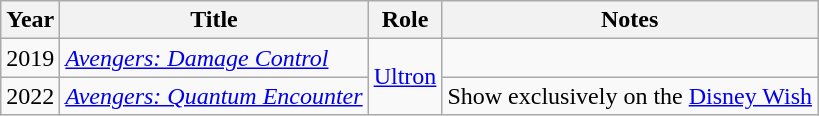<table class="wikitable sortable">
<tr>
<th>Year</th>
<th>Title</th>
<th>Role</th>
<th>Notes</th>
</tr>
<tr>
<td>2019</td>
<td><em><a href='#'>Avengers: Damage Control</a></em></td>
<td rowspan="2"><a href='#'>Ultron</a></td>
<td></td>
</tr>
<tr>
<td>2022</td>
<td><em><a href='#'>Avengers: Quantum Encounter</a></em></td>
<td>Show exclusively on the <a href='#'>Disney Wish</a></td>
</tr>
</table>
